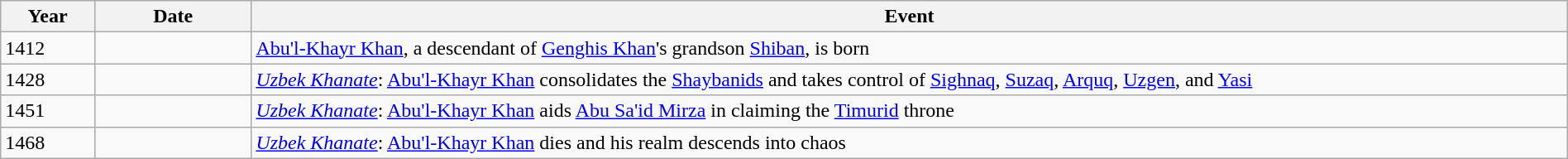<table class="wikitable" style="width:100%;">
<tr>
<th style="width:6%">Year</th>
<th style="width:10%">Date</th>
<th>Event</th>
</tr>
<tr>
<td>1412</td>
<td></td>
<td><a href='#'>Abu'l-Khayr Khan</a>, a descendant of <a href='#'>Genghis Khan</a>'s grandson <a href='#'>Shiban</a>, is born</td>
</tr>
<tr>
<td>1428</td>
<td></td>
<td><em><a href='#'>Uzbek Khanate</a></em>: <a href='#'>Abu'l-Khayr Khan</a> consolidates the <a href='#'>Shaybanids</a> and takes control of <a href='#'>Sighnaq</a>, <a href='#'>Suzaq</a>, <a href='#'>Arquq</a>, <a href='#'>Uzgen</a>, and <a href='#'>Yasi</a></td>
</tr>
<tr>
<td>1451</td>
<td></td>
<td><em><a href='#'>Uzbek Khanate</a></em>: <a href='#'>Abu'l-Khayr Khan</a> aids <a href='#'>Abu Sa'id Mirza</a> in claiming the <a href='#'>Timurid</a> throne</td>
</tr>
<tr>
<td>1468</td>
<td></td>
<td><em><a href='#'>Uzbek Khanate</a></em>: <a href='#'>Abu'l-Khayr Khan</a> dies and his realm descends into chaos</td>
</tr>
</table>
